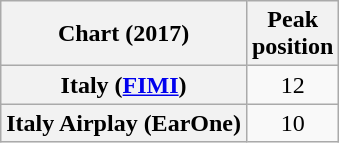<table class="wikitable sortable plainrowheaders">
<tr>
<th scope="col">Chart (2017)</th>
<th scope="col">Peak<br>position</th>
</tr>
<tr>
<th scope="row">Italy (<a href='#'>FIMI</a>)</th>
<td align=center>12</td>
</tr>
<tr>
<th scope="row">Italy Airplay (EarOne)</th>
<td align=center>10</td>
</tr>
</table>
